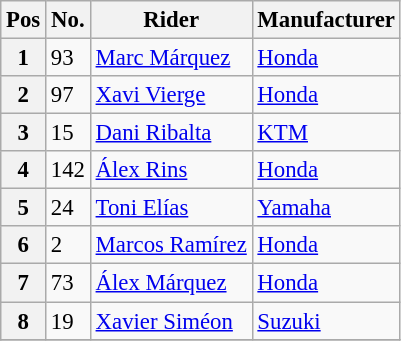<table class="wikitable" style="font-size:95%">
<tr>
<th>Pos</th>
<th>No.</th>
<th>Rider</th>
<th>Manufacturer</th>
</tr>
<tr>
<th>1</th>
<td>93</td>
<td> <a href='#'>Marc Márquez</a></td>
<td><a href='#'>Honda</a></td>
</tr>
<tr>
<th>2</th>
<td>97</td>
<td> <a href='#'>Xavi Vierge</a></td>
<td><a href='#'>Honda</a></td>
</tr>
<tr>
<th>3</th>
<td>15</td>
<td> <a href='#'>Dani Ribalta</a></td>
<td><a href='#'>KTM</a></td>
</tr>
<tr>
<th>4</th>
<td>142</td>
<td> <a href='#'>Álex Rins</a></td>
<td><a href='#'>Honda</a></td>
</tr>
<tr>
<th>5</th>
<td>24</td>
<td> <a href='#'>Toni Elías</a></td>
<td><a href='#'>Yamaha</a></td>
</tr>
<tr>
<th>6</th>
<td>2</td>
<td> <a href='#'>Marcos Ramírez</a></td>
<td><a href='#'>Honda</a></td>
</tr>
<tr>
<th>7</th>
<td>73</td>
<td> <a href='#'>Álex Márquez</a></td>
<td><a href='#'>Honda</a></td>
</tr>
<tr>
<th>8</th>
<td>19</td>
<td> <a href='#'>Xavier Siméon</a></td>
<td><a href='#'>Suzuki</a></td>
</tr>
<tr>
</tr>
</table>
